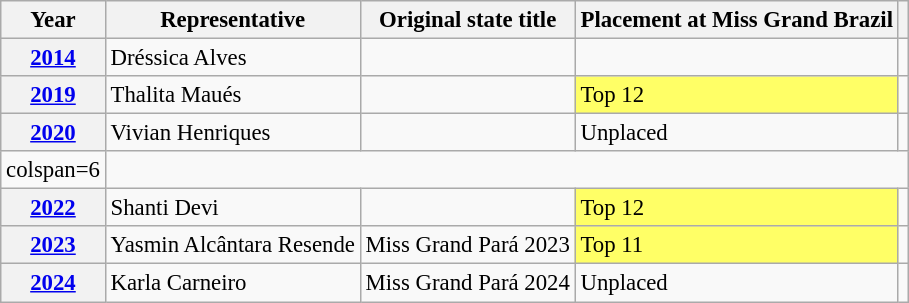<table class="wikitable defaultcenter col2left" style="font-size:95%;">
<tr>
<th>Year</th>
<th>Representative</th>
<th>Original state title</th>
<th>Placement at Miss Grand Brazil</th>
<th></th>
</tr>
<tr>
<th><a href='#'>2014</a></th>
<td>Dréssica Alves</td>
<td></td>
<td></td>
<td></td>
</tr>
<tr>
<th><a href='#'>2019</a></th>
<td>Thalita Maués</td>
<td></td>
<td bgcolor=#FFFF66>Top 12</td>
<td></td>
</tr>
<tr>
<th><a href='#'>2020</a></th>
<td>Vivian Henriques</td>
<td></td>
<td>Unplaced</td>
<td></td>
</tr>
<tr>
<td>colspan=6 </td>
</tr>
<tr>
<th><a href='#'>2022</a></th>
<td>Shanti Devi</td>
<td></td>
<td bgcolor=#FFFF66>Top 12</td>
<td></td>
</tr>
<tr>
<th><a href='#'>2023</a></th>
<td>Yasmin Alcântara Resende</td>
<td>Miss Grand Pará 2023</td>
<td bgcolor=#FFFF66>Top 11</td>
<td></td>
</tr>
<tr>
<th><a href='#'>2024</a></th>
<td>Karla Carneiro</td>
<td>Miss Grand Pará 2024</td>
<td>Unplaced</td>
<td></td>
</tr>
</table>
